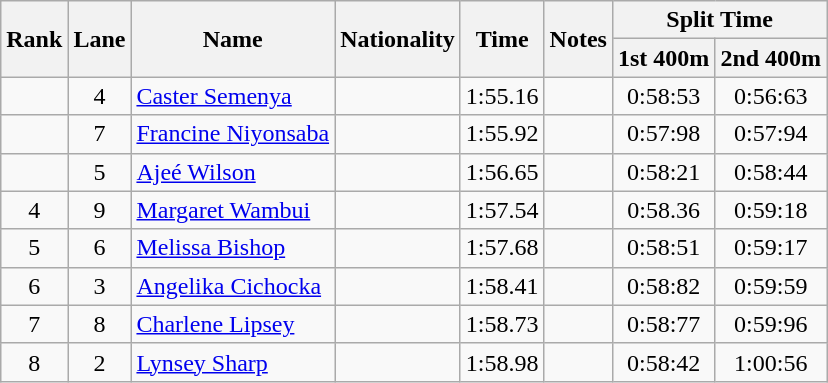<table class="wikitable sortable" style="text-align:center">
<tr>
<th rowspan=2>Rank</th>
<th rowspan=2>Lane</th>
<th rowspan=2>Name</th>
<th rowspan=2>Nationality</th>
<th rowspan=2>Time</th>
<th rowspan=2>Notes</th>
<th colspan=2>Split Time</th>
</tr>
<tr>
<th>1st 400m</th>
<th>2nd 400m</th>
</tr>
<tr>
<td></td>
<td>4</td>
<td style="text-align:left;"><a href='#'>Caster Semenya</a></td>
<td style="text-align:left;"></td>
<td>1:55.16</td>
<td></td>
<td>0:58:53</td>
<td>0:56:63</td>
</tr>
<tr>
<td></td>
<td>7</td>
<td style="text-align:left;"><a href='#'>Francine Niyonsaba</a></td>
<td style="text-align:left;"></td>
<td>1:55.92</td>
<td></td>
<td>0:57:98</td>
<td>0:57:94</td>
</tr>
<tr>
<td></td>
<td>5</td>
<td style="text-align:left;"><a href='#'>Ajeé Wilson</a></td>
<td style="text-align:left;"></td>
<td>1:56.65</td>
<td></td>
<td>0:58:21</td>
<td>0:58:44</td>
</tr>
<tr>
<td>4</td>
<td>9</td>
<td style="text-align:left;"><a href='#'>Margaret Wambui</a></td>
<td style="text-align:left;"></td>
<td>1:57.54</td>
<td></td>
<td>0:58.36</td>
<td>0:59:18</td>
</tr>
<tr>
<td>5</td>
<td>6</td>
<td style="text-align:left;"><a href='#'>Melissa Bishop</a></td>
<td style="text-align:left;"></td>
<td>1:57.68</td>
<td></td>
<td>0:58:51</td>
<td>0:59:17</td>
</tr>
<tr>
<td>6</td>
<td>3</td>
<td style="text-align:left;"><a href='#'>Angelika Cichocka</a></td>
<td style="text-align:left;"></td>
<td>1:58.41</td>
<td></td>
<td>0:58:82</td>
<td>0:59:59</td>
</tr>
<tr>
<td>7</td>
<td>8</td>
<td style="text-align:left;"><a href='#'>Charlene Lipsey</a></td>
<td style="text-align:left;"></td>
<td>1:58.73</td>
<td></td>
<td>0:58:77</td>
<td>0:59:96</td>
</tr>
<tr>
<td>8</td>
<td>2</td>
<td style="text-align:left;"><a href='#'>Lynsey Sharp</a></td>
<td style="text-align:left;"></td>
<td>1:58.98</td>
<td></td>
<td>0:58:42</td>
<td>1:00:56</td>
</tr>
</table>
